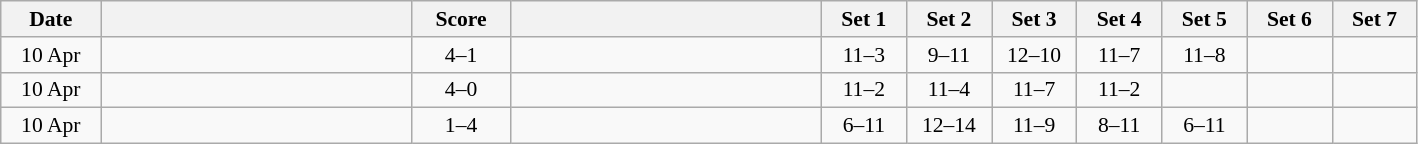<table class="wikitable" style="text-align: center; font-size:90% ">
<tr>
<th width="60">Date</th>
<th align="right" width="200"></th>
<th width="60">Score</th>
<th align="left" width="200"></th>
<th width="50">Set 1</th>
<th width="50">Set 2</th>
<th width="50">Set 3</th>
<th width="50">Set 4</th>
<th width="50">Set 5</th>
<th width="50">Set 6</th>
<th width="50">Set 7</th>
</tr>
<tr>
<td>10 Apr</td>
<td align=left><strong></strong></td>
<td align=center>4–1</td>
<td align=left></td>
<td>11–3</td>
<td>9–11</td>
<td>12–10</td>
<td>11–7</td>
<td>11–8</td>
<td></td>
<td></td>
</tr>
<tr>
<td>10 Apr</td>
<td align=left><strong></strong></td>
<td align=center>4–0</td>
<td align=left></td>
<td>11–2</td>
<td>11–4</td>
<td>11–7</td>
<td>11–2</td>
<td></td>
<td></td>
<td></td>
</tr>
<tr>
<td>10 Apr</td>
<td align=left></td>
<td align=center>1–4</td>
<td align=left><strong></strong></td>
<td>6–11</td>
<td>12–14</td>
<td>11–9</td>
<td>8–11</td>
<td>6–11</td>
<td></td>
<td></td>
</tr>
</table>
